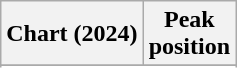<table class="wikitable sortable plainrowheaders" style="text-align:center">
<tr>
<th scope="col">Chart (2024)</th>
<th scope="col">Peak<br>position</th>
</tr>
<tr>
</tr>
<tr>
</tr>
<tr>
</tr>
</table>
